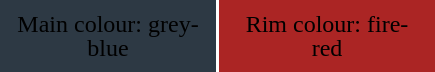<table |border=0 cellpadding="8" cellspacing="2" align="left" style="font-size:100%;text-align:center;line-height:1em;">
<tr>
<td style="width:8em;background-color:#2d3944">Main colour: grey-blue<br></td>
<td style="width:8em;background-color:#ab2524">Rim colour: fire-red<br></td>
</tr>
</table>
